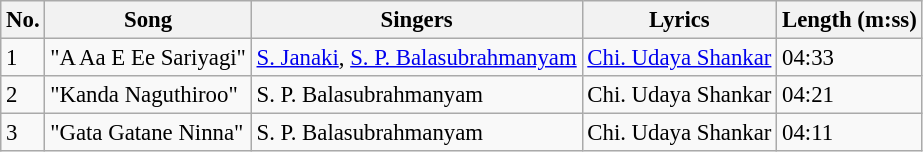<table class="wikitable" style="font-size:95%;">
<tr>
<th>No.</th>
<th>Song</th>
<th>Singers</th>
<th>Lyrics</th>
<th>Length (m:ss)</th>
</tr>
<tr>
<td>1</td>
<td>"A Aa E Ee Sariyagi"</td>
<td><a href='#'>S. Janaki</a>, <a href='#'>S. P. Balasubrahmanyam</a></td>
<td><a href='#'>Chi. Udaya Shankar</a></td>
<td>04:33</td>
</tr>
<tr>
<td>2</td>
<td>"Kanda Naguthiroo"</td>
<td>S. P. Balasubrahmanyam</td>
<td>Chi. Udaya Shankar</td>
<td>04:21</td>
</tr>
<tr>
<td>3</td>
<td>"Gata Gatane Ninna"</td>
<td>S. P. Balasubrahmanyam</td>
<td>Chi. Udaya Shankar</td>
<td>04:11</td>
</tr>
</table>
